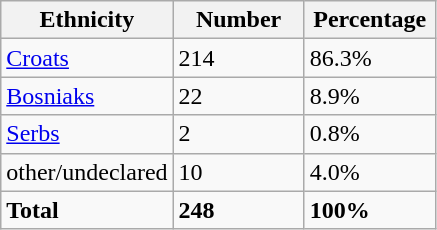<table class="wikitable">
<tr>
<th width="100px">Ethnicity</th>
<th width="80px">Number</th>
<th width="80px">Percentage</th>
</tr>
<tr>
<td><a href='#'>Croats</a></td>
<td>214</td>
<td>86.3%</td>
</tr>
<tr>
<td><a href='#'>Bosniaks</a></td>
<td>22</td>
<td>8.9%</td>
</tr>
<tr>
<td><a href='#'>Serbs</a></td>
<td>2</td>
<td>0.8%</td>
</tr>
<tr>
<td>other/undeclared</td>
<td>10</td>
<td>4.0%</td>
</tr>
<tr>
<td><strong>Total</strong></td>
<td><strong>248</strong></td>
<td><strong>100%</strong></td>
</tr>
</table>
